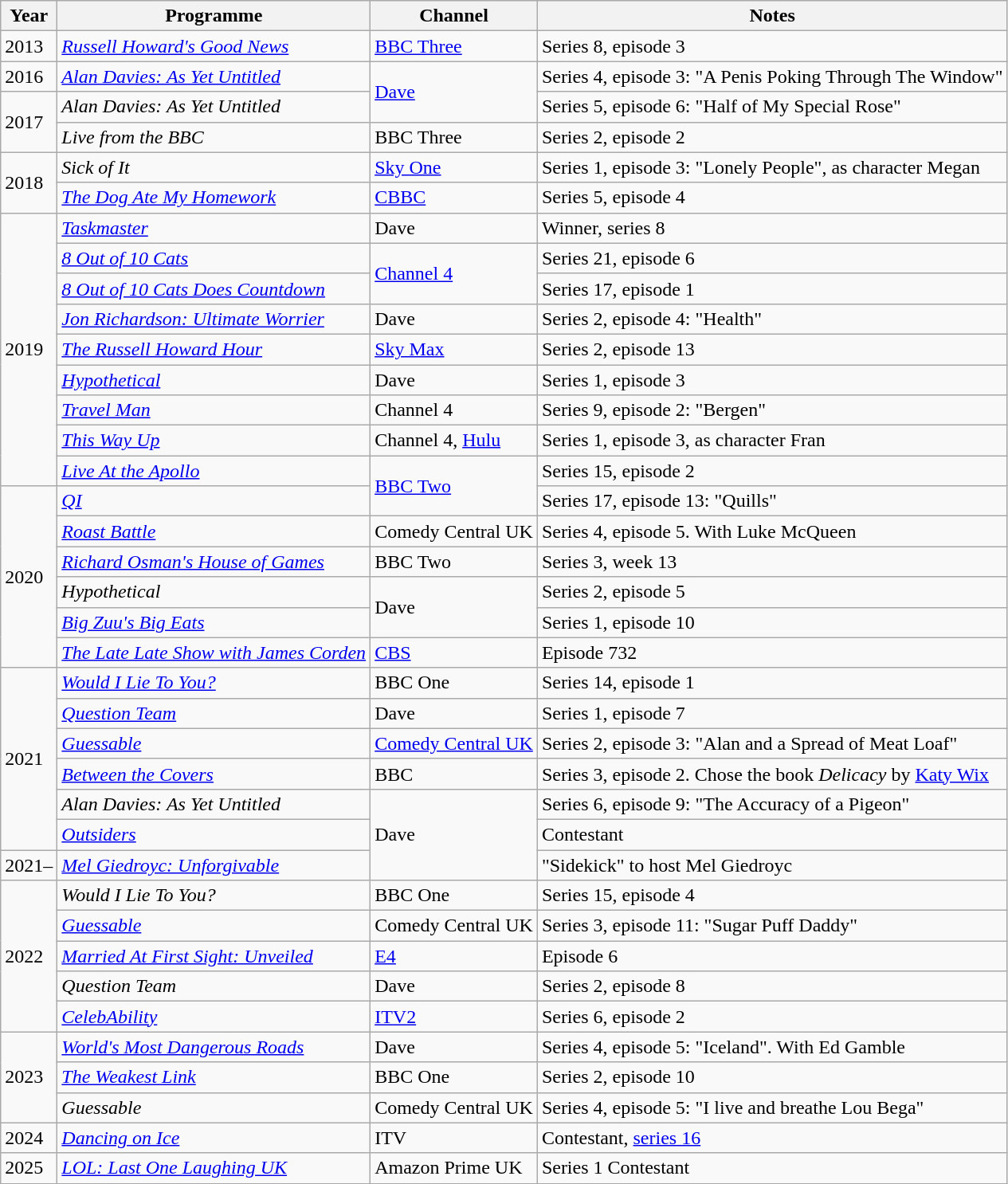<table class="wikitable">
<tr>
<th>Year</th>
<th>Programme</th>
<th>Channel</th>
<th>Notes</th>
</tr>
<tr>
<td>2013</td>
<td><em><a href='#'>Russell Howard's Good News</a></em></td>
<td><a href='#'>BBC Three</a></td>
<td>Series 8, episode 3</td>
</tr>
<tr>
<td>2016</td>
<td><em><a href='#'>Alan Davies: As Yet Untitled</a></em></td>
<td rowspan="2"><a href='#'>Dave</a></td>
<td>Series 4, episode 3: "A Penis Poking Through The Window"</td>
</tr>
<tr>
<td rowspan="2">2017</td>
<td><em>Alan Davies: As Yet Untitled</em></td>
<td>Series 5, episode 6: "Half of My Special Rose"</td>
</tr>
<tr>
<td><em>Live from the BBC</em></td>
<td>BBC Three</td>
<td>Series 2, episode 2</td>
</tr>
<tr>
<td rowspan="2">2018</td>
<td><em>Sick of It</em></td>
<td><a href='#'>Sky One</a></td>
<td>Series 1, episode 3: "Lonely People", as character Megan</td>
</tr>
<tr>
<td><em><a href='#'>The Dog Ate My Homework</a></em></td>
<td><a href='#'>CBBC</a></td>
<td>Series 5, episode 4</td>
</tr>
<tr>
<td rowspan="9">2019</td>
<td><em><a href='#'>Taskmaster</a></em></td>
<td>Dave</td>
<td>Winner, series 8</td>
</tr>
<tr>
<td><em><a href='#'>8 Out of 10 Cats</a></em></td>
<td rowspan="2"><a href='#'>Channel 4</a></td>
<td>Series 21, episode 6</td>
</tr>
<tr>
<td><em><a href='#'>8 Out of 10 Cats Does Countdown</a></em></td>
<td>Series 17, episode 1</td>
</tr>
<tr>
<td><em><a href='#'>Jon Richardson: Ultimate Worrier</a></em></td>
<td>Dave</td>
<td>Series 2, episode 4: "Health"</td>
</tr>
<tr>
<td><em><a href='#'>The Russell Howard Hour</a></em></td>
<td><a href='#'>Sky Max</a></td>
<td>Series 2, episode 13</td>
</tr>
<tr>
<td><em><a href='#'>Hypothetical</a></em></td>
<td>Dave</td>
<td>Series 1, episode 3</td>
</tr>
<tr>
<td><em><a href='#'>Travel Man</a></em></td>
<td>Channel 4</td>
<td>Series 9, episode 2: "Bergen"</td>
</tr>
<tr>
<td><em><a href='#'>This Way Up</a></em></td>
<td>Channel 4, <a href='#'>Hulu</a></td>
<td>Series 1, episode 3, as character Fran</td>
</tr>
<tr>
<td><em><a href='#'>Live At the Apollo</a></em></td>
<td rowspan="2"><a href='#'>BBC Two</a></td>
<td>Series 15, episode 2</td>
</tr>
<tr>
<td rowspan="6">2020</td>
<td><em><a href='#'>QI</a></em></td>
<td>Series 17, episode 13: "Quills"</td>
</tr>
<tr>
<td><em><a href='#'>Roast Battle</a></em></td>
<td>Comedy Central UK</td>
<td>Series 4, episode 5. With Luke McQueen</td>
</tr>
<tr>
<td><em><a href='#'>Richard Osman's House of Games</a></em></td>
<td>BBC Two</td>
<td>Series 3, week 13</td>
</tr>
<tr>
<td><em>Hypothetical</em></td>
<td rowspan="2">Dave</td>
<td>Series 2, episode 5</td>
</tr>
<tr>
<td><em><a href='#'>Big Zuu's Big Eats</a></em></td>
<td>Series 1, episode 10</td>
</tr>
<tr>
<td><em><a href='#'>The Late Late Show with James Corden</a></em></td>
<td><a href='#'>CBS</a></td>
<td>Episode 732</td>
</tr>
<tr>
<td rowspan="6">2021</td>
<td><em><a href='#'>Would I Lie To You?</a></em></td>
<td>BBC One</td>
<td>Series 14, episode 1</td>
</tr>
<tr>
<td><em><a href='#'>Question Team</a></em></td>
<td>Dave</td>
<td>Series 1, episode 7</td>
</tr>
<tr>
<td><em><a href='#'>Guessable</a></em></td>
<td><a href='#'>Comedy Central UK</a></td>
<td>Series 2, episode 3: "Alan and a Spread of Meat Loaf"</td>
</tr>
<tr>
<td><em><a href='#'>Between the Covers</a></em></td>
<td>BBC</td>
<td>Series 3, episode 2. Chose the book <em>Delicacy</em> by <a href='#'>Katy Wix</a></td>
</tr>
<tr>
<td><em>Alan Davies: As Yet Untitled</em></td>
<td rowspan="3">Dave</td>
<td>Series 6, episode 9: "The Accuracy of a Pigeon"</td>
</tr>
<tr>
<td><em><a href='#'>Outsiders</a></em></td>
<td>Contestant</td>
</tr>
<tr>
<td>2021–</td>
<td><em><a href='#'>Mel Giedroyc: Unforgivable</a></em></td>
<td>"Sidekick" to host Mel Giedroyc</td>
</tr>
<tr>
<td rowspan="5">2022</td>
<td><em>Would I Lie To You?</em></td>
<td>BBC One</td>
<td>Series 15, episode 4</td>
</tr>
<tr>
<td><em><a href='#'>Guessable</a></em></td>
<td>Comedy Central UK</td>
<td>Series 3, episode 11: "Sugar Puff Daddy"</td>
</tr>
<tr>
<td><em><a href='#'>Married At First Sight: Unveiled</a></em></td>
<td><a href='#'>E4</a></td>
<td>Episode 6</td>
</tr>
<tr>
<td><em>Question Team</em></td>
<td>Dave</td>
<td>Series 2, episode 8</td>
</tr>
<tr>
<td><em><a href='#'>CelebAbility</a></em></td>
<td><a href='#'>ITV2</a></td>
<td>Series 6, episode 2</td>
</tr>
<tr>
<td rowspan="3">2023</td>
<td><em><a href='#'>World's Most Dangerous Roads</a></em></td>
<td>Dave</td>
<td>Series 4, episode 5: "Iceland". With Ed Gamble</td>
</tr>
<tr>
<td><em><a href='#'>The Weakest Link</a></em></td>
<td>BBC One</td>
<td>Series 2, episode 10</td>
</tr>
<tr>
<td><em>Guessable</em></td>
<td>Comedy Central UK</td>
<td>Series 4, episode 5: "I live and breathe Lou Bega"</td>
</tr>
<tr>
<td>2024</td>
<td><em><a href='#'>Dancing on Ice</a></em></td>
<td>ITV</td>
<td>Contestant, <a href='#'>series 16</a></td>
</tr>
<tr>
<td>2025</td>
<td><em><a href='#'>LOL: Last One Laughing UK</a></em></td>
<td>Amazon Prime UK</td>
<td>Series 1 Contestant</td>
</tr>
</table>
